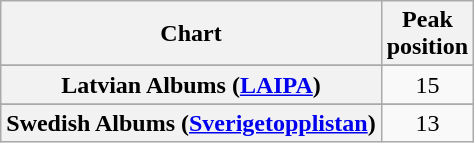<table class="wikitable sortable plainrowheaders" style="text-align:center">
<tr>
<th scope="col">Chart</th>
<th scope="col">Peak<br>position</th>
</tr>
<tr>
</tr>
<tr>
<th scope="row">Latvian Albums (<a href='#'>LAIPA</a>)</th>
<td>15</td>
</tr>
<tr>
</tr>
<tr>
<th scope="row">Swedish Albums (<a href='#'>Sverigetopplistan</a>)</th>
<td>13</td>
</tr>
</table>
